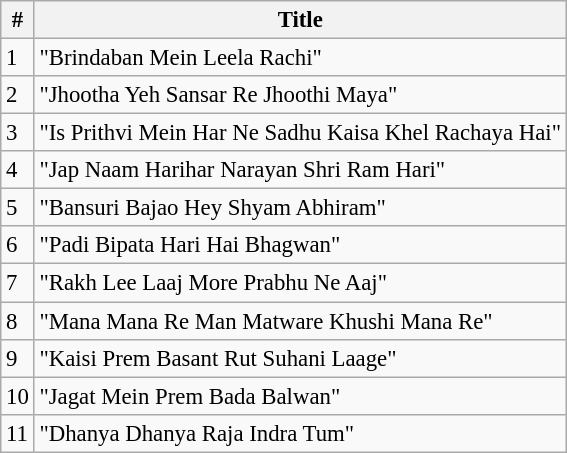<table class="wikitable" style="font-size:95%;">
<tr>
<th>#</th>
<th>Title</th>
</tr>
<tr>
<td>1</td>
<td>"Brindaban Mein Leela Rachi"</td>
</tr>
<tr>
<td>2</td>
<td>"Jhootha Yeh Sansar Re Jhoothi Maya"</td>
</tr>
<tr>
<td>3</td>
<td>"Is Prithvi Mein Har Ne Sadhu Kaisa Khel Rachaya Hai"</td>
</tr>
<tr>
<td>4</td>
<td>"Jap Naam Harihar Narayan Shri Ram Hari"</td>
</tr>
<tr>
<td>5</td>
<td>"Bansuri Bajao Hey Shyam Abhiram"</td>
</tr>
<tr>
<td>6</td>
<td>"Padi Bipata Hari Hai Bhagwan"</td>
</tr>
<tr>
<td>7</td>
<td>"Rakh Lee Laaj More Prabhu Ne Aaj"</td>
</tr>
<tr>
<td>8</td>
<td>"Mana Mana Re Man Matware Khushi Mana Re"</td>
</tr>
<tr>
<td>9</td>
<td>"Kaisi Prem Basant Rut Suhani Laage"</td>
</tr>
<tr>
<td>10</td>
<td>"Jagat Mein Prem Bada Balwan"</td>
</tr>
<tr>
<td>11</td>
<td>"Dhanya Dhanya Raja Indra Tum"</td>
</tr>
</table>
